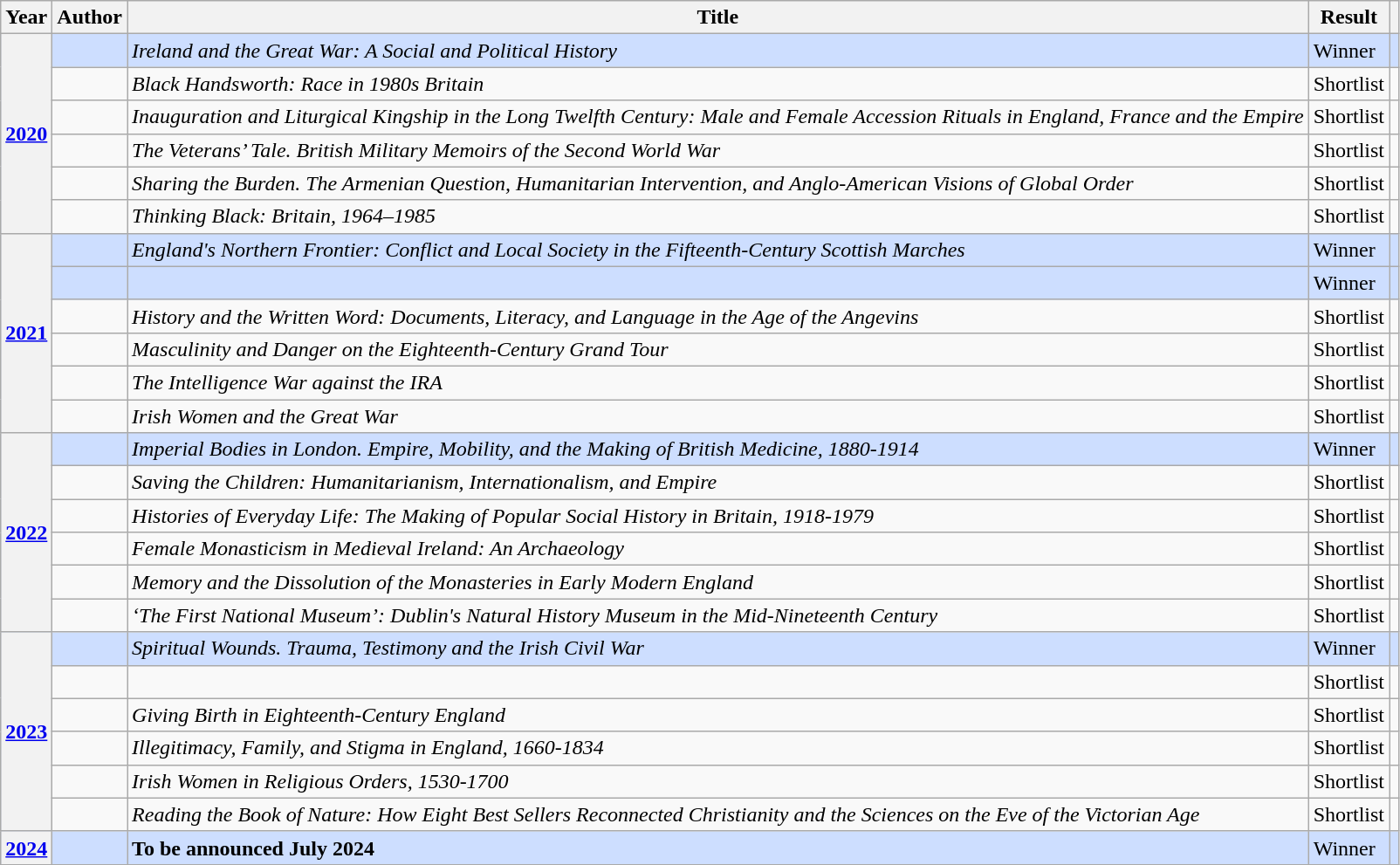<table class="wikitable sortable mw-collapsible">
<tr>
<th scope=col>Year</th>
<th scope=col>Author</th>
<th scope=col>Title</th>
<th scope=col>Result</th>
<th scope=col class="unsortable"></th>
</tr>
<tr style="background:#cddeff">
<th scope=rowgroup rowspan="6"><a href='#'>2020</a></th>
<td></td>
<td><em>Ireland and the Great War: A Social and Political History</em></td>
<td>Winner</td>
<td></td>
</tr>
<tr>
<td></td>
<td><em>Black Handsworth: Race in 1980s Britain</em></td>
<td>Shortlist</td>
<td></td>
</tr>
<tr>
<td></td>
<td><em>Inauguration and Liturgical Kingship in the Long Twelfth Century: Male and Female Accession Rituals in England, France and the Empire</em></td>
<td>Shortlist</td>
<td></td>
</tr>
<tr>
<td></td>
<td><em>The Veterans’ Tale. British Military Memoirs of the Second World War</em></td>
<td>Shortlist</td>
<td></td>
</tr>
<tr>
<td></td>
<td><em>Sharing the Burden. The Armenian Question, Humanitarian Intervention, and Anglo-American Visions of Global Order</em></td>
<td>Shortlist</td>
<td></td>
</tr>
<tr>
<td></td>
<td><em>Thinking Black: Britain, 1964–1985</em></td>
<td>Shortlist</td>
<td></td>
</tr>
<tr style="background:#cddeff">
<th scope=rowgroup rowspan="6"><a href='#'>2021</a></th>
<td></td>
<td><em>England's Northern Frontier: Conflict and Local Society in the Fifteenth-Century Scottish Marches</em></td>
<td>Winner</td>
<td></td>
</tr>
<tr style="background:#cddeff">
<td></td>
<td><em></em></td>
<td>Winner</td>
<td></td>
</tr>
<tr>
<td></td>
<td><em>History and the Written Word: Documents, Literacy, and Language in the Age of the Angevins</em></td>
<td>Shortlist</td>
<td></td>
</tr>
<tr>
<td></td>
<td><em>Masculinity and Danger on the Eighteenth-Century Grand Tour</em></td>
<td>Shortlist</td>
<td></td>
</tr>
<tr>
<td></td>
<td><em>The Intelligence War against the IRA</em></td>
<td>Shortlist</td>
<td></td>
</tr>
<tr>
<td></td>
<td><em>Irish Women and the Great War</em></td>
<td>Shortlist</td>
<td></td>
</tr>
<tr style="background:#cddeff">
<th scope=rowgroup rowspan="6"><a href='#'>2022</a></th>
<td></td>
<td><em>Imperial Bodies in London. Empire, Mobility, and the Making of British Medicine, 1880-1914</em></td>
<td>Winner</td>
<td></td>
</tr>
<tr>
<td></td>
<td><em>Saving the Children: Humanitarianism, Internationalism, and Empire</em></td>
<td>Shortlist</td>
<td></td>
</tr>
<tr>
<td></td>
<td><em>Histories of Everyday Life: The Making of Popular Social History in Britain, 1918-1979 </em></td>
<td>Shortlist</td>
<td></td>
</tr>
<tr>
<td></td>
<td><em>Female Monasticism in Medieval Ireland: An Archaeology</em></td>
<td>Shortlist</td>
<td></td>
</tr>
<tr>
<td></td>
<td><em>Memory and the Dissolution of the Monasteries in Early Modern England</em></td>
<td>Shortlist</td>
<td></td>
</tr>
<tr>
<td></td>
<td><em>‘The First National Museum’: Dublin's Natural History Museum in the Mid-Nineteenth Century </em></td>
<td>Shortlist</td>
<td></td>
</tr>
<tr style="background:#cddeff">
<th scope=rowgroup rowspan="6"><a href='#'>2023</a></th>
<td></td>
<td><em>Spiritual Wounds. Trauma, Testimony and the Irish Civil War</em></td>
<td>Winner</td>
<td></td>
</tr>
<tr>
<td></td>
<td><em></em></td>
<td>Shortlist</td>
<td></td>
</tr>
<tr>
<td></td>
<td><em>Giving Birth in Eighteenth-Century England</em></td>
<td>Shortlist</td>
<td></td>
</tr>
<tr>
<td></td>
<td><em>Illegitimacy, Family, and Stigma in England, 1660-1834</em></td>
<td>Shortlist</td>
<td></td>
</tr>
<tr>
<td></td>
<td><em>Irish Women in Religious Orders, 1530-1700 </em></td>
<td>Shortlist</td>
<td></td>
</tr>
<tr>
<td></td>
<td><em>Reading the Book of Nature: How Eight Best Sellers Reconnected Christianity and the Sciences on the Eve of the Victorian Age</em></td>
<td>Shortlist</td>
<td></td>
</tr>
<tr style="background:#cddeff">
<th scope="row"><a href='#'>2024</a></th>
<td></td>
<td><strong>To be announced July 2024</strong></td>
<td>Winner</td>
<td></td>
</tr>
</table>
